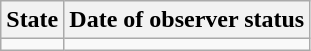<table class="wikitable sortable">
<tr>
<th><strong>State</strong></th>
<th><strong>Date of observer status</strong></th>
</tr>
<tr>
<td></td>
<td></td>
</tr>
</table>
